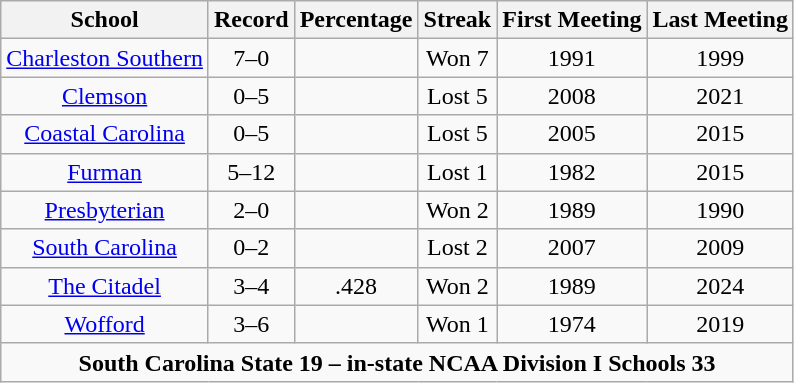<table class="wikitable">
<tr>
<th>School</th>
<th>Record</th>
<th>Percentage</th>
<th>Streak</th>
<th>First Meeting</th>
<th>Last Meeting</th>
</tr>
<tr align="center">
<td><a href='#'>Charleston Southern</a></td>
<td>7–0</td>
<td></td>
<td>Won 7</td>
<td>1991</td>
<td>1999</td>
</tr>
<tr align="center">
<td><a href='#'>Clemson</a></td>
<td>0–5</td>
<td></td>
<td>Lost 5</td>
<td>2008</td>
<td>2021</td>
</tr>
<tr align="center">
<td><a href='#'>Coastal Carolina</a></td>
<td>0–5</td>
<td></td>
<td>Lost 5</td>
<td>2005</td>
<td>2015</td>
</tr>
<tr align="center">
<td><a href='#'>Furman</a></td>
<td>5–12</td>
<td></td>
<td>Lost 1</td>
<td>1982</td>
<td>2015</td>
</tr>
<tr align="center">
<td><a href='#'>Presbyterian</a></td>
<td>2–0</td>
<td></td>
<td>Won 2</td>
<td>1989</td>
<td>1990</td>
</tr>
<tr align="center">
<td><a href='#'>South Carolina</a></td>
<td>0–2</td>
<td></td>
<td>Lost 2</td>
<td>2007</td>
<td>2009</td>
</tr>
<tr align="center">
<td><a href='#'>The Citadel</a></td>
<td>3–4</td>
<td>.428</td>
<td>Won 2</td>
<td>1989</td>
<td>2024</td>
</tr>
<tr align="center">
<td><a href='#'>Wofford</a></td>
<td>3–6</td>
<td></td>
<td>Won 1</td>
<td>1974</td>
<td>2019</td>
</tr>
<tr align="center">
<td colspan=6><strong>South Carolina State 19 – in-state NCAA Division I Schools 33</strong></td>
</tr>
</table>
